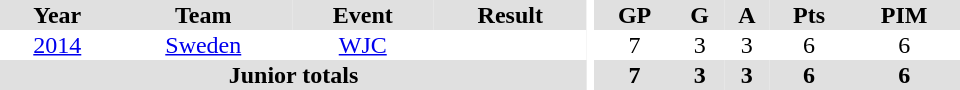<table border="0" cellpadding="1" cellspacing="0" ID="Table3" style="text-align:center; width:40em;">
<tr bgcolor="#e0e0e0">
<th>Year</th>
<th>Team</th>
<th>Event</th>
<th>Result</th>
<th rowspan="99" bgcolor="#ffffff"></th>
<th>GP</th>
<th>G</th>
<th>A</th>
<th>Pts</th>
<th>PIM</th>
</tr>
<tr>
<td><a href='#'>2014</a></td>
<td><a href='#'>Sweden</a></td>
<td><a href='#'>WJC</a></td>
<td></td>
<td>7</td>
<td>3</td>
<td>3</td>
<td>6</td>
<td>6</td>
</tr>
<tr bgcolor="#e0e0e0">
<th colspan="4">Junior totals</th>
<th>7</th>
<th>3</th>
<th>3</th>
<th>6</th>
<th>6</th>
</tr>
</table>
